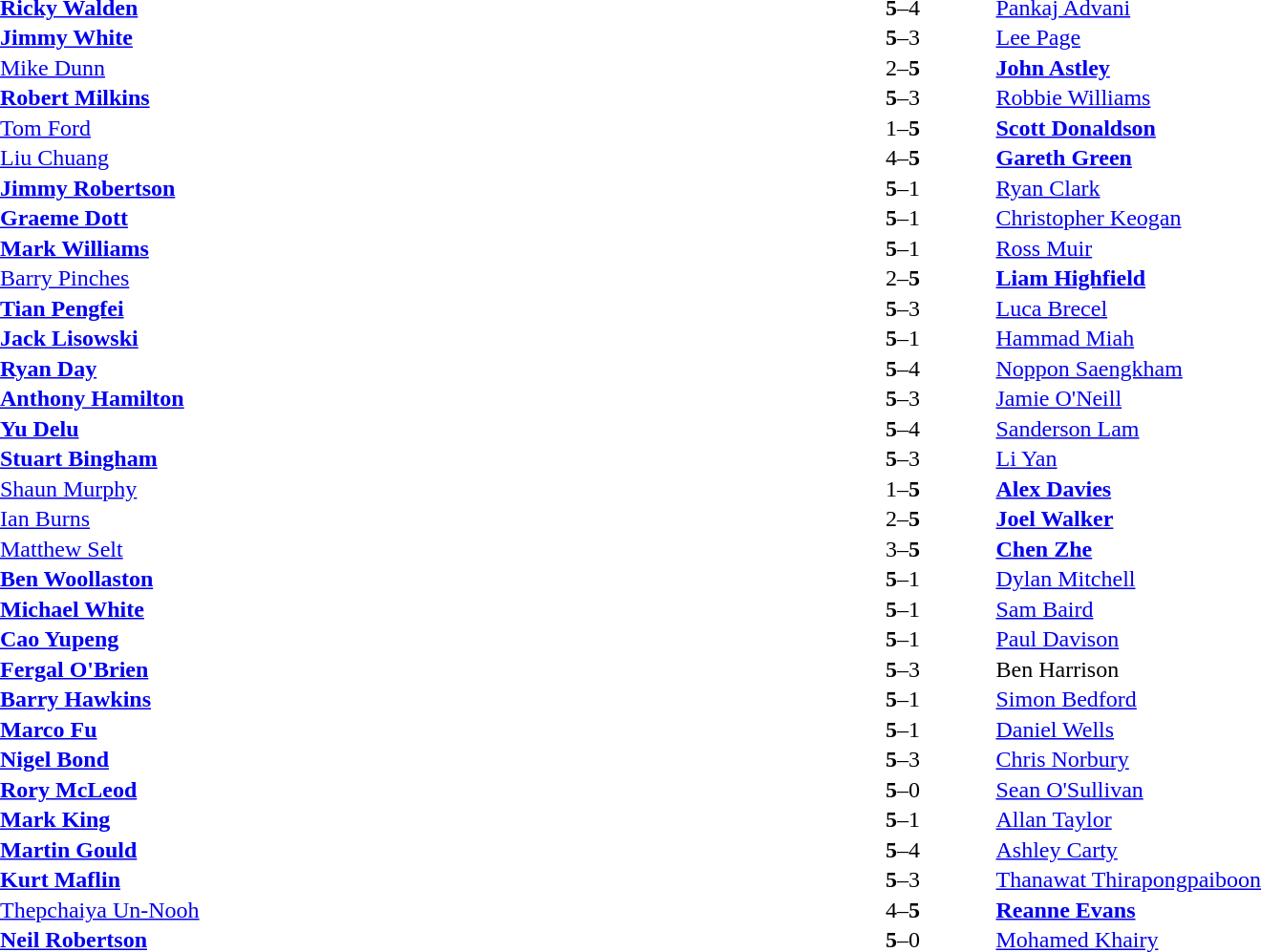<table width="100%" cellspacing="1">
<tr>
<th width=45%></th>
<th width=10%></th>
<th width=45%></th>
</tr>
<tr>
<td> <strong><a href='#'>Ricky Walden</a></strong></td>
<td align="center"><strong>5</strong>–4</td>
<td> <a href='#'>Pankaj Advani</a></td>
</tr>
<tr>
<td> <strong><a href='#'>Jimmy White</a></strong></td>
<td align="center"><strong>5</strong>–3</td>
<td> <a href='#'>Lee Page</a></td>
</tr>
<tr>
<td> <a href='#'>Mike Dunn</a></td>
<td align="center">2–<strong>5</strong></td>
<td> <strong><a href='#'>John Astley</a></strong></td>
</tr>
<tr>
<td> <strong><a href='#'>Robert Milkins</a></strong></td>
<td align="center"><strong>5</strong>–3</td>
<td> <a href='#'>Robbie Williams</a></td>
</tr>
<tr>
<td> <a href='#'>Tom Ford</a></td>
<td align="center">1–<strong>5</strong></td>
<td> <strong><a href='#'>Scott Donaldson</a></strong></td>
</tr>
<tr>
<td> <a href='#'>Liu Chuang</a></td>
<td align="center">4–<strong>5</strong></td>
<td> <strong><a href='#'>Gareth Green</a></strong></td>
</tr>
<tr>
<td> <strong><a href='#'>Jimmy Robertson</a></strong></td>
<td align="center"><strong>5</strong>–1</td>
<td> <a href='#'>Ryan Clark</a></td>
</tr>
<tr>
<td> <strong><a href='#'>Graeme Dott</a></strong></td>
<td align="center"><strong>5</strong>–1</td>
<td> <a href='#'>Christopher Keogan</a></td>
</tr>
<tr>
<td> <strong><a href='#'>Mark Williams</a></strong></td>
<td align="center"><strong>5</strong>–1</td>
<td> <a href='#'>Ross Muir</a></td>
</tr>
<tr>
<td> <a href='#'>Barry Pinches</a></td>
<td align="center">2–<strong>5</strong></td>
<td> <strong><a href='#'>Liam Highfield</a></strong></td>
</tr>
<tr>
<td> <strong><a href='#'>Tian Pengfei</a></strong></td>
<td align="center"><strong>5</strong>–3</td>
<td> <a href='#'>Luca Brecel</a></td>
</tr>
<tr>
<td> <strong><a href='#'>Jack Lisowski</a></strong></td>
<td align="center"><strong>5</strong>–1</td>
<td> <a href='#'>Hammad Miah</a></td>
</tr>
<tr>
<td> <strong><a href='#'>Ryan Day</a></strong></td>
<td align="center"><strong>5</strong>–4</td>
<td> <a href='#'>Noppon Saengkham</a></td>
</tr>
<tr>
<td> <strong><a href='#'>Anthony Hamilton</a></strong></td>
<td align="center"><strong>5</strong>–3</td>
<td> <a href='#'>Jamie O'Neill</a></td>
</tr>
<tr>
<td> <strong><a href='#'>Yu Delu</a></strong></td>
<td align="center"><strong>5</strong>–4</td>
<td> <a href='#'>Sanderson Lam</a></td>
</tr>
<tr>
<td> <strong><a href='#'>Stuart Bingham</a></strong></td>
<td align="center"><strong>5</strong>–3</td>
<td> <a href='#'>Li Yan</a></td>
</tr>
<tr>
<td> <a href='#'>Shaun Murphy</a></td>
<td align="center">1–<strong>5</strong></td>
<td> <strong><a href='#'>Alex Davies</a></strong></td>
</tr>
<tr>
<td> <a href='#'>Ian Burns</a></td>
<td align="center">2–<strong>5</strong></td>
<td> <strong><a href='#'>Joel Walker</a></strong></td>
</tr>
<tr>
<td> <a href='#'>Matthew Selt</a></td>
<td align="center">3–<strong>5</strong></td>
<td> <strong><a href='#'>Chen Zhe</a></strong></td>
</tr>
<tr>
<td> <strong><a href='#'>Ben Woollaston</a></strong></td>
<td align="center"><strong>5</strong>–1</td>
<td> <a href='#'>Dylan Mitchell</a></td>
</tr>
<tr>
<td> <strong><a href='#'>Michael White</a></strong></td>
<td align="center"><strong>5</strong>–1</td>
<td> <a href='#'>Sam Baird</a></td>
</tr>
<tr>
<td> <strong><a href='#'>Cao Yupeng</a></strong></td>
<td align="center"><strong>5</strong>–1</td>
<td> <a href='#'>Paul Davison</a></td>
</tr>
<tr>
<td> <strong><a href='#'>Fergal O'Brien</a></strong></td>
<td align="center"><strong>5</strong>–3</td>
<td> Ben Harrison</td>
</tr>
<tr>
<td> <strong><a href='#'>Barry Hawkins</a></strong></td>
<td align="center"><strong>5</strong>–1</td>
<td> <a href='#'>Simon Bedford</a></td>
</tr>
<tr>
<td> <strong><a href='#'>Marco Fu</a></strong></td>
<td align="center"><strong>5</strong>–1</td>
<td> <a href='#'>Daniel Wells</a></td>
</tr>
<tr>
<td> <strong><a href='#'>Nigel Bond</a></strong></td>
<td align="center"><strong>5</strong>–3</td>
<td> <a href='#'>Chris Norbury</a></td>
</tr>
<tr>
<td> <strong><a href='#'>Rory McLeod</a></strong></td>
<td align="center"><strong>5</strong>–0</td>
<td> <a href='#'>Sean O'Sullivan</a></td>
</tr>
<tr>
<td> <strong><a href='#'>Mark King</a></strong></td>
<td align="center"><strong>5</strong>–1</td>
<td> <a href='#'>Allan Taylor</a></td>
</tr>
<tr>
<td> <strong><a href='#'>Martin Gould</a></strong></td>
<td align="center"><strong>5</strong>–4</td>
<td> <a href='#'>Ashley Carty</a></td>
</tr>
<tr>
<td> <strong><a href='#'>Kurt Maflin</a></strong></td>
<td align="center"><strong>5</strong>–3</td>
<td>  <a href='#'>Thanawat Thirapongpaiboon</a></td>
</tr>
<tr>
<td> <a href='#'>Thepchaiya Un-Nooh</a></td>
<td align="center">4–<strong>5</strong></td>
<td> <strong><a href='#'>Reanne Evans</a></strong></td>
</tr>
<tr>
<td> <strong><a href='#'>Neil Robertson</a></strong></td>
<td align="center"><strong>5</strong>–0</td>
<td> <a href='#'>Mohamed Khairy</a></td>
</tr>
</table>
